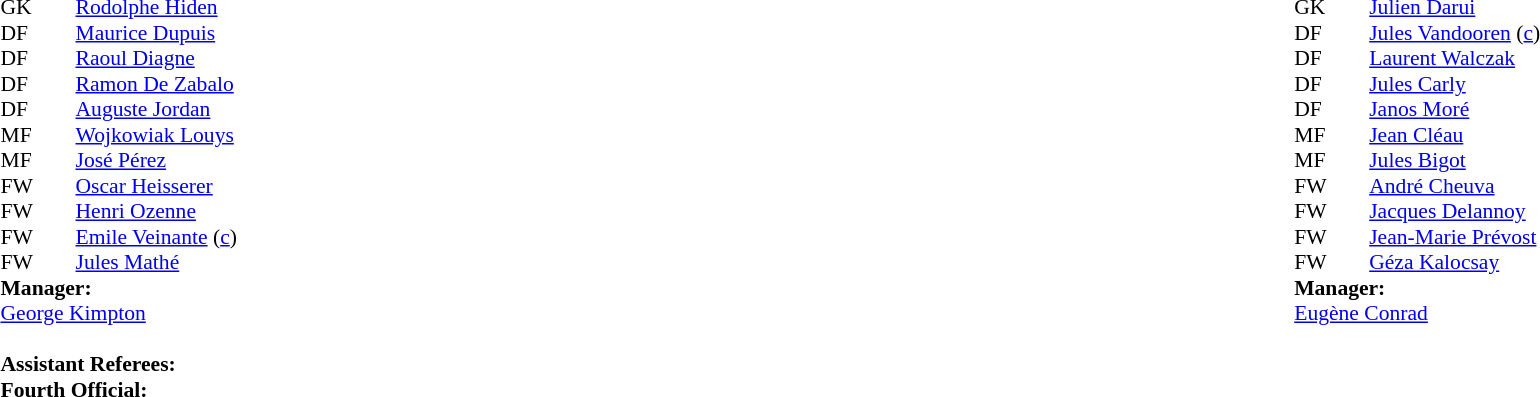<table width=100%>
<tr>
<td valign="top" width="50%"><br><table style=font-size:90% cellspacing=0 cellpadding=0>
<tr>
<td colspan="4"></td>
</tr>
<tr>
<th width=25></th>
<th width=25></th>
</tr>
<tr>
<td>GK</td>
<td><strong></strong></td>
<td> <a href='#'>Rodolphe Hiden</a></td>
</tr>
<tr>
<td>DF</td>
<td><strong></strong></td>
<td> <a href='#'>Maurice Dupuis</a></td>
</tr>
<tr>
<td>DF</td>
<td><strong></strong></td>
<td> <a href='#'>Raoul Diagne</a></td>
</tr>
<tr>
<td>DF</td>
<td><strong></strong></td>
<td> <a href='#'>Ramon De Zabalo</a></td>
</tr>
<tr>
<td>DF</td>
<td><strong></strong></td>
<td> <a href='#'>Auguste Jordan</a></td>
</tr>
<tr>
<td>MF</td>
<td><strong></strong></td>
<td> <a href='#'>Wojkowiak Louys</a></td>
</tr>
<tr>
<td>MF</td>
<td><strong></strong></td>
<td> <a href='#'>José Pérez</a></td>
</tr>
<tr>
<td>FW</td>
<td><strong></strong></td>
<td> <a href='#'>Oscar Heisserer</a></td>
</tr>
<tr>
<td>FW</td>
<td><strong></strong></td>
<td> <a href='#'>Henri Ozenne</a></td>
</tr>
<tr>
<td>FW</td>
<td><strong></strong></td>
<td> <a href='#'>Emile Veinante</a> (<a href='#'>c</a>)</td>
</tr>
<tr>
<td>FW</td>
<td><strong></strong></td>
<td> <a href='#'>Jules Mathé</a></td>
</tr>
<tr>
<td colspan=3><strong>Manager:</strong></td>
</tr>
<tr>
<td colspan=4> <a href='#'>George Kimpton</a><br><br><strong>Assistant Referees:</strong><br>
<strong>Fourth Official:</strong><br></td>
</tr>
</table>
</td>
<td valign="top" width="50%"><br><table style="font-size: 90%" cellspacing="0" cellpadding="0" align=center>
<tr>
<td colspan="4"></td>
</tr>
<tr>
<th width=25></th>
<th width=25></th>
</tr>
<tr>
<td>GK</td>
<td><strong></strong></td>
<td> <a href='#'>Julien Darui</a></td>
</tr>
<tr>
<td>DF</td>
<td><strong></strong></td>
<td> <a href='#'>Jules Vandooren</a> (<a href='#'>c</a>)</td>
</tr>
<tr>
<td>DF</td>
<td><strong></strong></td>
<td> <a href='#'>Laurent Walczak</a></td>
</tr>
<tr>
<td>DF</td>
<td><strong></strong></td>
<td> <a href='#'>Jules Carly</a></td>
</tr>
<tr>
<td>DF</td>
<td><strong></strong></td>
<td> <a href='#'>Janos Moré</a></td>
</tr>
<tr>
<td>MF</td>
<td><strong></strong></td>
<td> <a href='#'>Jean Cléau</a></td>
</tr>
<tr>
<td>MF</td>
<td><strong></strong></td>
<td> <a href='#'>Jules Bigot</a></td>
</tr>
<tr>
<td>FW</td>
<td><strong></strong></td>
<td> <a href='#'>André Cheuva</a></td>
</tr>
<tr>
<td>FW</td>
<td><strong></strong></td>
<td> <a href='#'>Jacques Delannoy</a></td>
</tr>
<tr>
<td>FW</td>
<td><strong></strong></td>
<td> <a href='#'>Jean-Marie Prévost</a></td>
</tr>
<tr>
<td>FW</td>
<td><strong></strong></td>
<td> <a href='#'>Géza Kalocsay</a></td>
</tr>
<tr>
<td colspan=3><strong>Manager:</strong></td>
</tr>
<tr>
<td colspan=4><a href='#'>Eugène Conrad</a></td>
</tr>
</table>
</td>
</tr>
</table>
